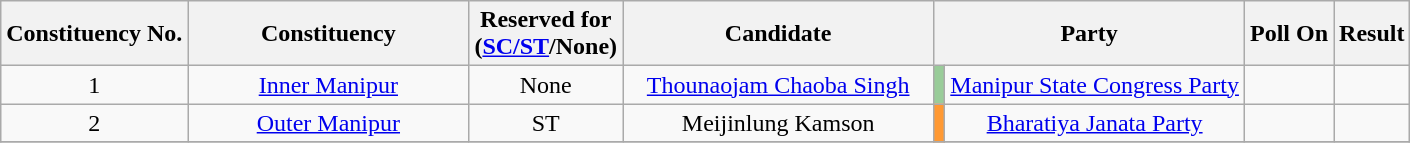<table class="wikitable sortable" style="text-align:center">
<tr>
<th>Constituency No.</th>
<th style="width:180px;">Constituency</th>
<th>Reserved for<br>(<a href='#'>SC/ST</a>/None)</th>
<th style="width:200px;">Candidate</th>
<th colspan="2">Party</th>
<th>Poll On</th>
<th>Result</th>
</tr>
<tr>
<td>1</td>
<td><a href='#'>Inner Manipur</a></td>
<td>None</td>
<td><a href='#'>Thounaojam Chaoba Singh</a></td>
<td bgcolor=#99CC99></td>
<td><a href='#'>Manipur State Congress Party</a></td>
<td></td>
<td></td>
</tr>
<tr>
<td>2</td>
<td><a href='#'>Outer Manipur</a></td>
<td>ST</td>
<td>Meijinlung Kamson</td>
<td bgcolor=#FF9933></td>
<td><a href='#'>Bharatiya Janata Party</a></td>
<td></td>
<td></td>
</tr>
<tr>
</tr>
</table>
